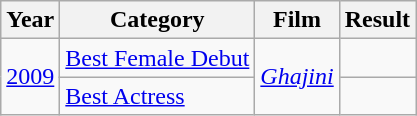<table class="wikitable sortable">
<tr>
<th>Year</th>
<th>Category</th>
<th>Film</th>
<th>Result</th>
</tr>
<tr>
<td rowspan="2"><a href='#'>2009</a></td>
<td><a href='#'>Best Female Debut</a></td>
<td rowspan="2"><em><a href='#'>Ghajini</a></em></td>
<td></td>
</tr>
<tr>
<td><a href='#'>Best Actress</a></td>
<td></td>
</tr>
</table>
